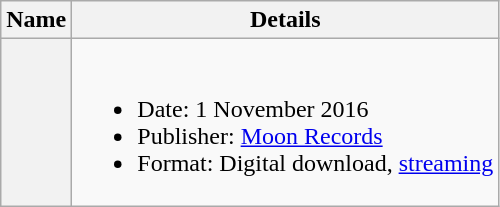<table class="wikitable" style="text-align:left;">
<tr>
<th scope="col">Name</th>
<th scope="col">Details</th>
</tr>
<tr>
<th scope="row"><em></em></th>
<td><br><ul><li>Date: 1 November 2016</li><li>Publisher: <a href='#'>Moon Records</a></li><li>Format: Digital download, <a href='#'>streaming</a></li></ul></td>
</tr>
</table>
